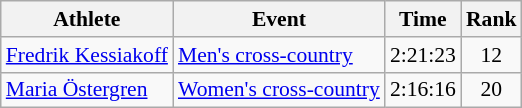<table class=wikitable style="font-size:90%">
<tr>
<th>Athlete</th>
<th>Event</th>
<th>Time</th>
<th>Rank</th>
</tr>
<tr align=center>
<td align=left><a href='#'>Fredrik Kessiakoff</a></td>
<td align=left><a href='#'>Men's cross-country</a></td>
<td>2:21:23</td>
<td>12</td>
</tr>
<tr align=center>
<td align=left><a href='#'>Maria Östergren</a></td>
<td align=left><a href='#'>Women's cross-country</a></td>
<td>2:16:16</td>
<td>20</td>
</tr>
</table>
